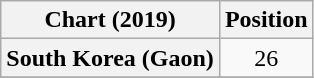<table class="wikitable sortable plainrowheaders" style="text-align:center">
<tr>
<th scope="col">Chart (2019)</th>
<th scope="col">Position</th>
</tr>
<tr>
<th scope="row">South Korea (Gaon) </th>
<td>26</td>
</tr>
<tr>
</tr>
</table>
